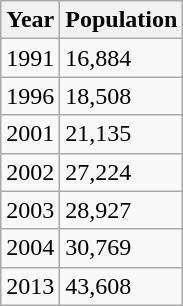<table class="wikitable">
<tr>
<th>Year</th>
<th>Population</th>
</tr>
<tr>
<td>1991</td>
<td>16,884</td>
</tr>
<tr>
<td>1996</td>
<td>18,508</td>
</tr>
<tr>
<td>2001</td>
<td>21,135</td>
</tr>
<tr>
<td>2002</td>
<td>27,224</td>
</tr>
<tr>
<td>2003</td>
<td>28,927</td>
</tr>
<tr>
<td>2004</td>
<td>30,769</td>
</tr>
<tr>
<td>2013</td>
<td>43,608</td>
</tr>
</table>
